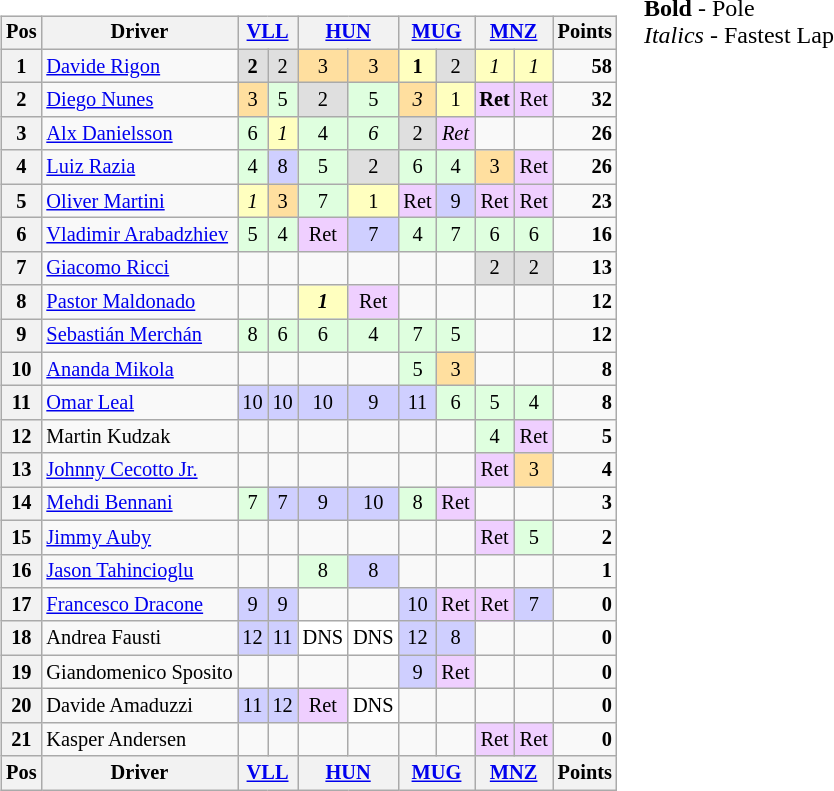<table>
<tr>
<td><br><table class="wikitable" style="font-size: 85%; text-align: center;">
<tr valign="top">
<th valign=middle>Pos</th>
<th valign=middle>Driver</th>
<th colspan=2><a href='#'>VLL</a><br></th>
<th colspan=2><a href='#'>HUN</a><br></th>
<th colspan=2><a href='#'>MUG</a><br></th>
<th colspan=2><a href='#'>MNZ</a><br></th>
<th valign=middle>Points</th>
</tr>
<tr>
<th>1</th>
<td align="left"> <a href='#'>Davide Rigon</a></td>
<td style="background:#dfdfdf;"><strong>2</strong></td>
<td style="background:#dfdfdf;">2</td>
<td style="background:#ffdf9f;">3</td>
<td style="background:#ffdf9f;">3</td>
<td style="background:#ffffbf;"><strong>1</strong></td>
<td style="background:#dfdfdf;">2</td>
<td style="background:#ffffbf;"><em>1</em></td>
<td style="background:#ffffbf;"><em>1</em></td>
<td align="right"><strong>58</strong></td>
</tr>
<tr>
<th>2</th>
<td align="left"> <a href='#'>Diego Nunes</a></td>
<td style="background:#ffdf9f;">3</td>
<td style="background:#dfffdf;">5</td>
<td style="background:#dfdfdf;">2</td>
<td style="background:#dfffdf;">5</td>
<td style="background:#ffdf9f;"><em>3</em></td>
<td style="background:#ffffbf;">1</td>
<td style="background:#efcfff;"><strong>Ret</strong></td>
<td style="background:#efcfff;">Ret</td>
<td align="right"><strong>32</strong></td>
</tr>
<tr>
<th>3</th>
<td align="left"> <a href='#'>Alx Danielsson</a></td>
<td style="background:#dfffdf;">6</td>
<td style="background:#ffffbf;"><em>1</em></td>
<td style="background:#dfffdf;">4</td>
<td style="background:#dfffdf;"><em>6</em></td>
<td style="background:#dfdfdf;">2</td>
<td style="background:#efcfff;"><em>Ret</em></td>
<td></td>
<td></td>
<td align="right"><strong>26</strong></td>
</tr>
<tr>
<th>4</th>
<td align="left"> <a href='#'>Luiz Razia</a></td>
<td style="background:#dfffdf;">4</td>
<td style="background:#cfcfff;">8</td>
<td style="background:#dfffdf;">5</td>
<td style="background:#dfdfdf;">2</td>
<td style="background:#dfffdf;">6</td>
<td style="background:#dfffdf;">4</td>
<td style="background:#ffdf9f;">3</td>
<td style="background:#efcfff;">Ret</td>
<td align="right"><strong>26</strong></td>
</tr>
<tr>
<th>5</th>
<td align="left"> <a href='#'>Oliver Martini</a></td>
<td style="background:#ffffbf;"><em>1</em></td>
<td style="background:#ffdf9f;">3</td>
<td style="background:#dfffdf;">7</td>
<td style="background:#ffffbf;">1</td>
<td style="background:#efcfff;">Ret</td>
<td style="background:#cfcfff;">9</td>
<td style="background:#efcfff;">Ret</td>
<td style="background:#efcfff;">Ret</td>
<td align="right"><strong>23</strong></td>
</tr>
<tr>
<th>6</th>
<td align="left"> <a href='#'>Vladimir Arabadzhiev</a></td>
<td style="background:#dfffdf;">5</td>
<td style="background:#dfffdf;">4</td>
<td style="background:#efcfff;">Ret</td>
<td style="background:#cfcfff;">7</td>
<td style="background:#dfffdf;">4</td>
<td style="background:#dfffdf;">7</td>
<td style="background:#dfffdf;">6</td>
<td style="background:#dfffdf;">6</td>
<td align="right"><strong>16</strong></td>
</tr>
<tr>
<th>7</th>
<td align="left"> <a href='#'>Giacomo Ricci</a></td>
<td></td>
<td></td>
<td></td>
<td></td>
<td></td>
<td></td>
<td style="background:#dfdfdf;">2</td>
<td style="background:#dfdfdf;">2</td>
<td align="right"><strong>13</strong></td>
</tr>
<tr>
<th>8</th>
<td align="left"> <a href='#'>Pastor Maldonado</a></td>
<td></td>
<td></td>
<td style="background:#ffffbf;"><strong><em>1</em></strong></td>
<td style="background:#efcfff;">Ret</td>
<td></td>
<td></td>
<td></td>
<td></td>
<td align="right"><strong>12</strong></td>
</tr>
<tr>
<th>9</th>
<td align="left"> <a href='#'>Sebastián Merchán</a></td>
<td style="background:#dfffdf;">8</td>
<td style="background:#dfffdf;">6</td>
<td style="background:#dfffdf;">6</td>
<td style="background:#dfffdf;">4</td>
<td style="background:#dfffdf;">7</td>
<td style="background:#dfffdf;">5</td>
<td></td>
<td></td>
<td align="right"><strong>12</strong></td>
</tr>
<tr>
<th>10</th>
<td align="left"> <a href='#'>Ananda Mikola</a></td>
<td></td>
<td></td>
<td></td>
<td></td>
<td style="background:#dfffdf;">5</td>
<td style="background:#ffdf9f;">3</td>
<td></td>
<td></td>
<td align="right"><strong>8</strong></td>
</tr>
<tr>
<th>11</th>
<td align="left"> <a href='#'>Omar Leal</a></td>
<td style="background:#cfcfff;">10</td>
<td style="background:#cfcfff;">10</td>
<td style="background:#cfcfff;">10</td>
<td style="background:#cfcfff;">9</td>
<td style="background:#cfcfff;">11</td>
<td style="background:#dfffdf;">6</td>
<td style="background:#dfffdf;">5</td>
<td style="background:#dfffdf;">4</td>
<td align="right"><strong>8</strong></td>
</tr>
<tr>
<th>12</th>
<td align="left"> Martin Kudzak</td>
<td></td>
<td></td>
<td></td>
<td></td>
<td></td>
<td></td>
<td style="background:#dfffdf;">4</td>
<td style="background:#efcfff;">Ret</td>
<td align="right"><strong>5</strong></td>
</tr>
<tr>
<th>13</th>
<td align="left"> <a href='#'>Johnny Cecotto Jr.</a></td>
<td></td>
<td></td>
<td></td>
<td></td>
<td></td>
<td></td>
<td style="background:#efcfff;">Ret</td>
<td style="background:#ffdf9f;">3</td>
<td align="right"><strong>4</strong></td>
</tr>
<tr>
<th>14</th>
<td align="left"> <a href='#'>Mehdi Bennani</a></td>
<td style="background:#dfffdf;">7</td>
<td style="background:#cfcfff;">7</td>
<td style="background:#cfcfff;">9</td>
<td style="background:#cfcfff;">10</td>
<td style="background:#dfffdf;">8</td>
<td style="background:#efcfff;">Ret</td>
<td></td>
<td></td>
<td align="right"><strong>3</strong></td>
</tr>
<tr>
<th>15</th>
<td align="left"> <a href='#'>Jimmy Auby</a></td>
<td></td>
<td></td>
<td></td>
<td></td>
<td></td>
<td></td>
<td style="background:#efcfff;">Ret</td>
<td style="background:#dfffdf;">5</td>
<td align="right"><strong>2</strong></td>
</tr>
<tr>
<th>16</th>
<td align="left"> <a href='#'>Jason Tahincioglu</a></td>
<td></td>
<td></td>
<td style="background:#dfffdf;">8</td>
<td style="background:#cfcfff;">8</td>
<td></td>
<td></td>
<td></td>
<td></td>
<td align="right"><strong>1</strong></td>
</tr>
<tr>
<th>17</th>
<td align="left"> <a href='#'>Francesco Dracone</a></td>
<td style="background:#cfcfff;">9</td>
<td style="background:#cfcfff;">9</td>
<td></td>
<td></td>
<td style="background:#cfcfff;">10</td>
<td style="background:#efcfff;">Ret</td>
<td style="background:#efcfff;">Ret</td>
<td style="background:#cfcfff;">7</td>
<td align="right"><strong>0</strong></td>
</tr>
<tr>
<th>18</th>
<td align="left"> Andrea Fausti</td>
<td style="background:#cfcfff;">12</td>
<td style="background:#cfcfff;">11</td>
<td style="background:#ffffff;">DNS</td>
<td style="background:#ffffff;">DNS</td>
<td style="background:#cfcfff;">12</td>
<td style="background:#cfcfff;">8</td>
<td></td>
<td></td>
<td align="right"><strong>0</strong></td>
</tr>
<tr>
<th>19</th>
<td align="left" nowrap> Giandomenico Sposito</td>
<td></td>
<td></td>
<td></td>
<td></td>
<td style="background:#cfcfff;">9</td>
<td style="background:#efcfff;">Ret</td>
<td></td>
<td></td>
<td align="right"><strong>0</strong></td>
</tr>
<tr>
<th>20</th>
<td align="left"> Davide Amaduzzi</td>
<td style="background:#cfcfff;">11</td>
<td style="background:#cfcfff;">12</td>
<td style="background:#efcfff;">Ret</td>
<td style="background:#ffffff;">DNS</td>
<td></td>
<td></td>
<td></td>
<td></td>
<td align="right"><strong>0</strong></td>
</tr>
<tr>
<th>21</th>
<td align="left"> Kasper Andersen</td>
<td></td>
<td></td>
<td></td>
<td></td>
<td></td>
<td></td>
<td style="background:#efcfff;">Ret</td>
<td style="background:#efcfff;">Ret</td>
<td align="right"><strong>0</strong></td>
</tr>
<tr valign="top">
<th valign=middle>Pos</th>
<th valign=middle>Driver</th>
<th colspan=2><a href='#'>VLL</a><br></th>
<th colspan=2><a href='#'>HUN</a><br></th>
<th colspan=2><a href='#'>MUG</a><br></th>
<th colspan=2><a href='#'>MNZ</a><br></th>
<th valign=middle>Points</th>
</tr>
</table>
</td>
<td valign="top"><br>
<span><strong>Bold</strong> - Pole<br>
<em>Italics</em> - Fastest Lap</span></td>
</tr>
</table>
